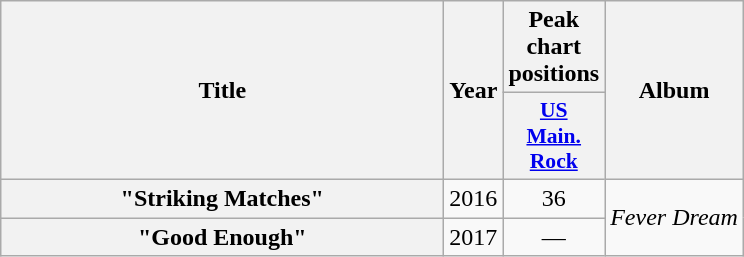<table class="wikitable plainrowheaders" style="text-align:center;">
<tr>
<th scope="col" rowspan="2" style="width:18em;">Title</th>
<th scope="col" rowspan="2">Year</th>
<th scope="col" colspan="1">Peak chart positions</th>
<th scope="col" rowspan="2">Album</th>
</tr>
<tr>
<th scope="col" style="width:3em;font-size:90%;"><a href='#'>US<br>Main.<br>Rock</a></th>
</tr>
<tr>
<th scope="row">"Striking Matches"</th>
<td>2016</td>
<td>36</td>
<td rowspan="2"><em>Fever Dream</em></td>
</tr>
<tr>
<th scope="row">"Good Enough"</th>
<td>2017</td>
<td>—</td>
</tr>
</table>
